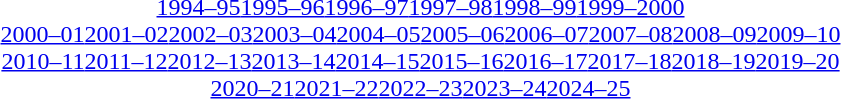<table id=toc class=toc summary=Contents>
<tr>
<th></th>
</tr>
<tr>
<td align=center><br><a href='#'>1994–95</a><a href='#'>1995–96</a><a href='#'>1996–97</a><a href='#'>1997–98</a><a href='#'>1998–99</a><a href='#'>1999–2000</a><br>
<a href='#'>2000–01</a><a href='#'>2001–02</a><a href='#'>2002–03</a><a href='#'>2003–04</a><a href='#'>2004–05</a><a href='#'>2005–06</a><a href='#'>2006–07</a><a href='#'>2007–08</a><a href='#'>2008–09</a><a href='#'>2009–10</a><br>
<a href='#'>2010–11</a><a href='#'>2011–12</a><a href='#'>2012–13</a><a href='#'>2013–14</a><a href='#'>2014–15</a><a href='#'>2015–16</a><a href='#'>2016–17</a><a href='#'>2017–18</a><a href='#'>2018–19</a><a href='#'>2019–20</a><br><a href='#'>2020–21</a><a href='#'>2021–22</a><a href='#'>2022–23</a><a href='#'>2023–24</a><a href='#'>2024–25</a></td>
</tr>
</table>
